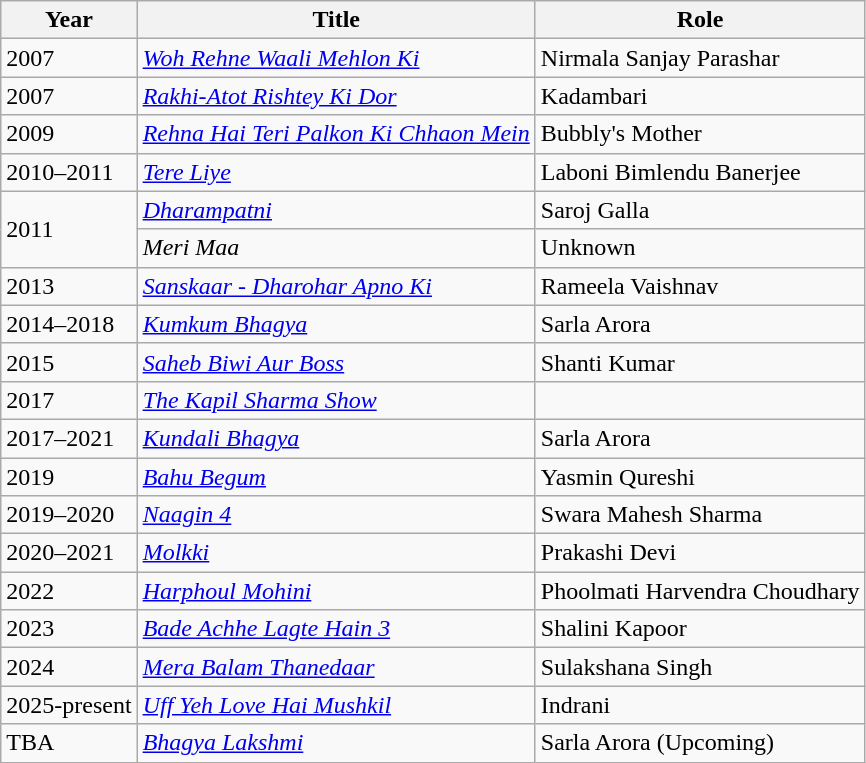<table class="wikitable sortable">
<tr>
<th>Year</th>
<th>Title</th>
<th>Role</th>
</tr>
<tr>
<td>2007</td>
<td><em><a href='#'>Woh Rehne Waali Mehlon Ki</a></em></td>
<td>Nirmala Sanjay Parashar</td>
</tr>
<tr>
<td>2007</td>
<td><em><a href='#'>Rakhi-Atot Rishtey Ki Dor</a></em></td>
<td>Kadambari</td>
</tr>
<tr>
<td>2009</td>
<td><em><a href='#'>Rehna Hai Teri Palkon Ki Chhaon Mein</a></em></td>
<td>Bubbly's Mother</td>
</tr>
<tr>
<td>2010–2011</td>
<td><em><a href='#'>Tere Liye</a></em></td>
<td>Laboni Bimlendu Banerjee</td>
</tr>
<tr>
<td rowspan="2">2011</td>
<td><em><a href='#'>Dharampatni</a></em></td>
<td>Saroj Galla</td>
</tr>
<tr>
<td><em>Meri Maa</em></td>
<td>Unknown</td>
</tr>
<tr>
<td>2013</td>
<td><em><a href='#'>Sanskaar - Dharohar Apno Ki</a></em></td>
<td>Rameela Vaishnav</td>
</tr>
<tr>
<td>2014–2018</td>
<td><em><a href='#'>Kumkum Bhagya</a></em></td>
<td>Sarla Arora</td>
</tr>
<tr>
<td>2015</td>
<td><em><a href='#'>Saheb Biwi Aur Boss</a></em></td>
<td>Shanti Kumar</td>
</tr>
<tr>
<td>2017</td>
<td><em><a href='#'>The Kapil Sharma Show</a></em></td>
<td></td>
</tr>
<tr>
<td>2017–2021</td>
<td><em><a href='#'>Kundali Bhagya</a></em></td>
<td>Sarla Arora</td>
</tr>
<tr>
<td>2019</td>
<td><em><a href='#'>Bahu Begum</a></em></td>
<td>Yasmin Qureshi</td>
</tr>
<tr>
<td>2019–2020</td>
<td><em><a href='#'>Naagin 4</a></em></td>
<td>Swara Mahesh Sharma</td>
</tr>
<tr>
<td>2020–2021</td>
<td><em><a href='#'>Molkki</a></em></td>
<td>Prakashi Devi</td>
</tr>
<tr>
<td>2022</td>
<td><em><a href='#'>Harphoul Mohini</a></em></td>
<td>Phoolmati Harvendra Choudhary</td>
</tr>
<tr>
<td>2023</td>
<td><em><a href='#'>Bade Achhe Lagte Hain 3</a></em></td>
<td>Shalini Kapoor</td>
</tr>
<tr>
<td>2024</td>
<td><em><a href='#'>Mera Balam Thanedaar</a></em></td>
<td>Sulakshana Singh</td>
</tr>
<tr>
<td>2025-present</td>
<td><em><a href='#'>Uff Yeh Love Hai Mushkil</a></em></td>
<td>Indrani</td>
</tr>
<tr>
<td>TBA</td>
<td><em><a href='#'>Bhagya Lakshmi</a></em></td>
<td>Sarla Arora (Upcoming)</td>
</tr>
</table>
